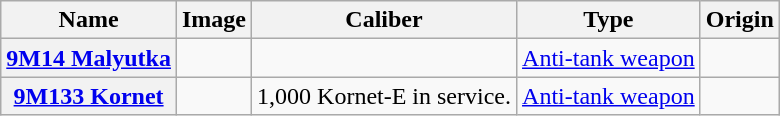<table class="wikitable">
<tr>
<th scope="col">Name</th>
<th scope="col">Image</th>
<th scope="col">Caliber</th>
<th scope="col">Type</th>
<th scope="col">Origin</th>
</tr>
<tr>
<th scope="row"><a href='#'>9M14 Malyutka</a></th>
<td></td>
<td></td>
<td><a href='#'>Anti-tank weapon</a></td>
<td></td>
</tr>
<tr>
<th scope="row"><a href='#'>9M133 Kornet</a></th>
<td></td>
<td>1,000 Kornet-E in service.</td>
<td><a href='#'>Anti-tank weapon</a></td>
<td></td>
</tr>
</table>
